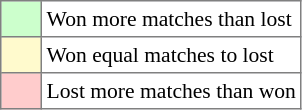<table bgcolor="#f7f8ff" cellpadding="3" cellspacing="0" border="1" style="font-size: 90%; border: gray solid 1px; border-collapse: collapse;text-align:center;">
<tr>
<td width="20" style="background: #CCFFCC;"></td>
<td bgcolor="#ffffff" align="left">Won more matches than lost</td>
</tr>
<tr>
<td width="20" style="background: LemonChiffon;"></td>
<td bgcolor="#ffffff" align="left">Won equal matches to lost</td>
</tr>
<tr>
<td width="20" style="background: #FFCCCC;"></td>
<td bgcolor="#ffffff" align="left">Lost more matches than won</td>
</tr>
</table>
